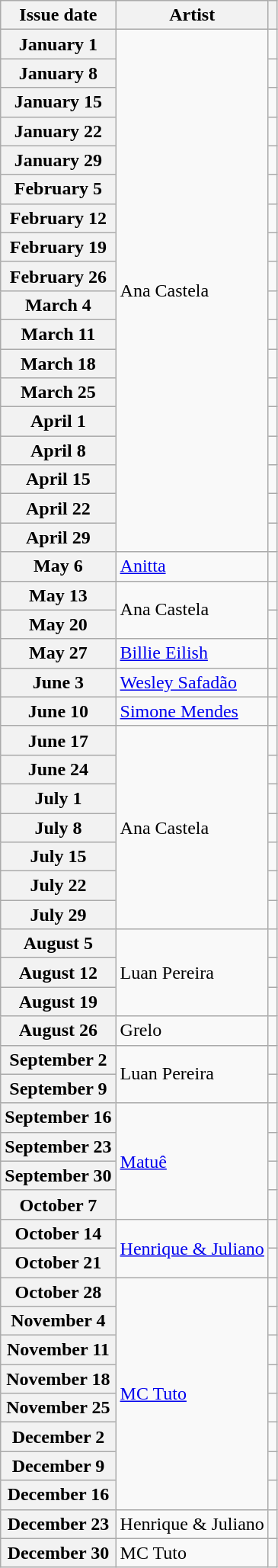<table class="wikitable plainrowheaders">
<tr>
<th scope="col">Issue date</th>
<th>Artist</th>
<th></th>
</tr>
<tr>
<th scope="row">January 1</th>
<td rowspan="18">Ana Castela</td>
<td></td>
</tr>
<tr>
<th scope="row">January 8</th>
<td></td>
</tr>
<tr>
<th scope="row">January 15</th>
<td></td>
</tr>
<tr>
<th scope="row">January 22</th>
<td></td>
</tr>
<tr>
<th scope="row">January 29</th>
<td></td>
</tr>
<tr>
<th scope="row">February 5</th>
<td></td>
</tr>
<tr>
<th scope="row">February 12</th>
<td></td>
</tr>
<tr>
<th scope="row">February 19</th>
<td></td>
</tr>
<tr>
<th scope="row">February 26</th>
<td></td>
</tr>
<tr>
<th scope="row">March 4</th>
<td></td>
</tr>
<tr>
<th scope="row">March 11</th>
<td></td>
</tr>
<tr>
<th scope="row">March 18</th>
<td></td>
</tr>
<tr>
<th scope="row">March 25</th>
<td></td>
</tr>
<tr>
<th scope="row">April 1</th>
<td></td>
</tr>
<tr>
<th scope="row">April 8</th>
<td></td>
</tr>
<tr>
<th scope="row">April 15</th>
<td></td>
</tr>
<tr>
<th scope="row">April 22</th>
<td></td>
</tr>
<tr>
<th scope="row">April 29</th>
<td></td>
</tr>
<tr>
<th scope="row">May 6</th>
<td><a href='#'>Anitta</a></td>
<td></td>
</tr>
<tr>
<th scope="row">May 13</th>
<td rowspan="2">Ana Castela</td>
<td></td>
</tr>
<tr>
<th scope="row">May 20</th>
<td></td>
</tr>
<tr>
<th scope="row">May 27</th>
<td><a href='#'>Billie Eilish</a></td>
<td></td>
</tr>
<tr>
<th scope="row">June 3</th>
<td><a href='#'>Wesley Safadão</a></td>
<td></td>
</tr>
<tr>
<th scope="row">June 10</th>
<td><a href='#'>Simone Mendes</a></td>
<td></td>
</tr>
<tr>
<th scope="row">June 17</th>
<td rowspan="7">Ana Castela</td>
<td></td>
</tr>
<tr>
<th scope="row">June 24</th>
<td></td>
</tr>
<tr>
<th scope="row">July 1</th>
<td></td>
</tr>
<tr>
<th scope="row">July 8</th>
<td></td>
</tr>
<tr>
<th scope="row">July 15</th>
<td></td>
</tr>
<tr>
<th scope="row">July 22</th>
<td></td>
</tr>
<tr>
<th scope="row">July 29</th>
<td></td>
</tr>
<tr>
<th scope="row">August 5</th>
<td rowspan="3">Luan Pereira</td>
<td></td>
</tr>
<tr>
<th scope="row">August 12</th>
<td></td>
</tr>
<tr>
<th scope="row">August 19</th>
<td></td>
</tr>
<tr>
<th scope="row">August 26</th>
<td>Grelo</td>
<td></td>
</tr>
<tr>
<th scope="row">September 2</th>
<td rowspan="2">Luan Pereira</td>
<td></td>
</tr>
<tr>
<th scope="row">September 9</th>
<td></td>
</tr>
<tr>
<th scope="row">September 16</th>
<td rowspan="4"><a href='#'>Matuê</a></td>
<td></td>
</tr>
<tr>
<th scope="row">September 23</th>
<td></td>
</tr>
<tr>
<th scope="row">September 30</th>
<td></td>
</tr>
<tr>
<th scope="row">October 7</th>
<td></td>
</tr>
<tr>
<th scope="row">October 14</th>
<td rowspan="2"><a href='#'>Henrique & Juliano</a></td>
<td></td>
</tr>
<tr>
<th scope="row">October 21</th>
<td></td>
</tr>
<tr>
<th scope="row">October 28</th>
<td rowspan="8"><a href='#'>MC Tuto</a></td>
<td></td>
</tr>
<tr>
<th scope="row">November 4</th>
<td></td>
</tr>
<tr>
<th scope="row">November 11</th>
<td></td>
</tr>
<tr>
<th scope="row">November 18</th>
<td></td>
</tr>
<tr>
<th scope="row">November 25</th>
<td></td>
</tr>
<tr>
<th scope="row">December 2</th>
<td></td>
</tr>
<tr>
<th scope="row">December 9</th>
<td></td>
</tr>
<tr>
<th scope="row">December 16</th>
<td></td>
</tr>
<tr>
<th scope="row">December 23</th>
<td>Henrique & Juliano</td>
<td></td>
</tr>
<tr>
<th scope="row">December 30</th>
<td>MC Tuto</td>
<td></td>
</tr>
</table>
